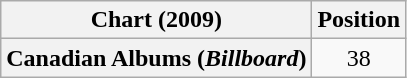<table class="wikitable plainrowheaders" style="text-align:center">
<tr>
<th scope="col">Chart (2009)</th>
<th scope="col">Position</th>
</tr>
<tr>
<th scope="row">Canadian Albums (<em>Billboard</em>)</th>
<td>38</td>
</tr>
</table>
